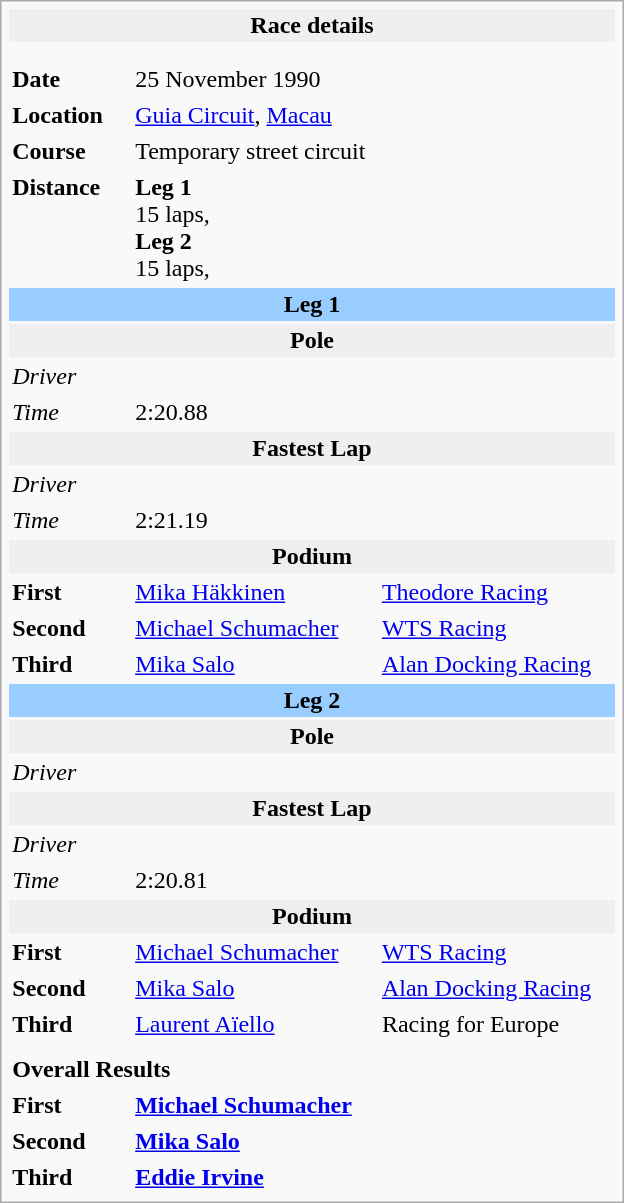<table class="infobox" align="right" cellpadding="2" style="float:right; width: 26em; ">
<tr>
<th colspan="3" bgcolor="#efefef">Race details</th>
</tr>
<tr>
<td colspan="3" style="text-align:center;"></td>
</tr>
<tr>
<td colspan="3" style="text-align:center;"></td>
</tr>
<tr>
<td style="width: 20%;"><strong>Date</strong></td>
<td>25 November 1990</td>
</tr>
<tr>
<td><strong>Location</strong></td>
<td colspan=2><a href='#'>Guia Circuit</a>, <a href='#'>Macau</a></td>
</tr>
<tr>
<td><strong>Course</strong></td>
<td colspan=2>Temporary street circuit<br></td>
</tr>
<tr>
<td><strong>Distance</strong></td>
<td colspan=2><strong>Leg 1</strong><br>15 laps, <br><strong>Leg 2</strong><br>15 laps, </td>
</tr>
<tr>
<td colspan="3" style="text-align:center; background-color:#99ccff"><strong>Leg 1</strong></td>
</tr>
<tr>
<th colspan="3" bgcolor="#efefef">Pole</th>
</tr>
<tr>
<td><em>Driver</em></td>
<td></td>
<td></td>
</tr>
<tr>
<td><em>Time</em></td>
<td colspan=2>2:20.88</td>
</tr>
<tr>
<th colspan="3" bgcolor="#efefef">Fastest Lap</th>
</tr>
<tr>
<td><em>Driver</em></td>
<td></td>
<td></td>
</tr>
<tr>
<td><em>Time</em></td>
<td colspan=2>2:21.19</td>
</tr>
<tr>
<th colspan="3" bgcolor="#efefef">Podium</th>
</tr>
<tr>
<td><strong>First</strong></td>
<td> <a href='#'>Mika Häkkinen</a></td>
<td><a href='#'>Theodore Racing</a></td>
</tr>
<tr>
<td><strong>Second</strong></td>
<td> <a href='#'>Michael Schumacher</a></td>
<td><a href='#'>WTS Racing</a></td>
</tr>
<tr>
<td><strong>Third</strong></td>
<td> <a href='#'>Mika Salo</a></td>
<td><a href='#'>Alan Docking Racing</a></td>
</tr>
<tr>
<td colspan="3" style="text-align:center; background-color:#99ccff"><strong>Leg 2</strong></td>
</tr>
<tr>
<th colspan="3" bgcolor="#efefef">Pole</th>
</tr>
<tr>
<td><em>Driver</em></td>
<td></td>
<td></td>
</tr>
<tr>
<th colspan="3" bgcolor="#efefef">Fastest Lap</th>
</tr>
<tr>
<td><em>Driver</em></td>
<td></td>
<td></td>
</tr>
<tr>
<td><em>Time</em></td>
<td colspan=2>2:20.81</td>
</tr>
<tr>
<th colspan="3" bgcolor="#efefef">Podium</th>
</tr>
<tr>
<td><strong>First</strong></td>
<td> <a href='#'>Michael Schumacher</a></td>
<td><a href='#'>WTS Racing</a></td>
</tr>
<tr>
<td><strong>Second</strong></td>
<td> <a href='#'>Mika Salo</a></td>
<td><a href='#'>Alan Docking Racing</a></td>
</tr>
<tr>
<td><strong>Third</strong></td>
<td> <a href='#'>Laurent Aïello</a></td>
<td>Racing for Europe</td>
</tr>
<tr>
<td></td>
<td></td>
<td></td>
</tr>
<tr>
<td colspan="2"><strong>Overall Results</strong></td>
<td></td>
</tr>
<tr>
<td><strong>First</strong></td>
<td><strong> <a href='#'>Michael Schumacher</a></strong></td>
<td></td>
</tr>
<tr>
<td><strong>Second</strong></td>
<td><strong> <a href='#'>Mika Salo</a></strong></td>
<td></td>
</tr>
<tr>
<td><strong>Third</strong></td>
<td><strong> <a href='#'>Eddie Irvine</a></strong></td>
<td></td>
</tr>
</table>
